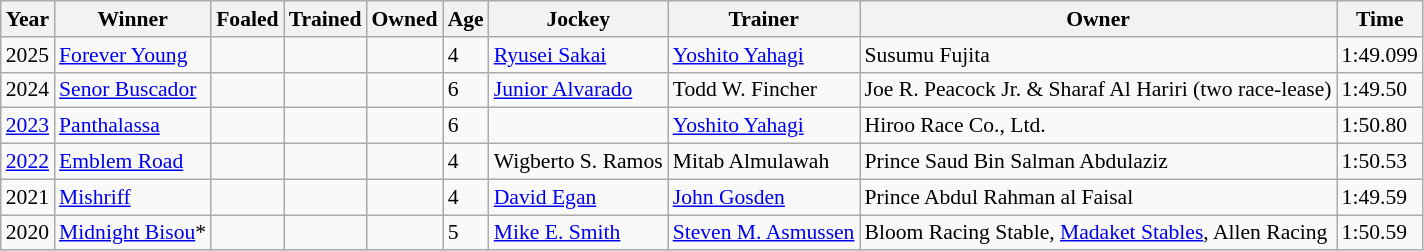<table class="wikitable sortable" style="font-size:90%">
<tr>
<th>Year</th>
<th>Winner</th>
<th>Foaled</th>
<th>Trained</th>
<th>Owned</th>
<th>Age</th>
<th>Jockey</th>
<th>Trainer</th>
<th>Owner</th>
<th>Time</th>
</tr>
<tr>
<td>2025</td>
<td><a href='#'>Forever Young</a></td>
<td></td>
<td></td>
<td></td>
<td>4</td>
<td><a href='#'>Ryusei Sakai</a></td>
<td><a href='#'>Yoshito Yahagi</a></td>
<td>Susumu Fujita</td>
<td>1:49.099</td>
</tr>
<tr>
<td>2024</td>
<td><a href='#'>Senor Buscador</a></td>
<td></td>
<td></td>
<td></td>
<td>6</td>
<td><a href='#'>Junior Alvarado</a></td>
<td>Todd W. Fincher</td>
<td>Joe R. Peacock Jr. & Sharaf Al Hariri (two race-lease)</td>
<td>1:49.50<strong></strong></td>
</tr>
<tr>
<td><a href='#'>2023</a></td>
<td><a href='#'>Panthalassa</a></td>
<td></td>
<td></td>
<td></td>
<td>6</td>
<td></td>
<td><a href='#'>Yoshito Yahagi</a></td>
<td>Hiroo Race Co., Ltd.</td>
<td>1:50.80</td>
</tr>
<tr>
<td><a href='#'>2022</a></td>
<td><a href='#'>Emblem Road</a></td>
<td></td>
<td></td>
<td></td>
<td>4</td>
<td>Wigberto S. Ramos</td>
<td>Mitab Almulawah</td>
<td>Prince Saud Bin Salman Abdulaziz</td>
<td>1:50.53</td>
</tr>
<tr>
<td>2021</td>
<td><a href='#'>Mishriff</a></td>
<td></td>
<td></td>
<td></td>
<td>4</td>
<td><a href='#'>David Egan</a></td>
<td><a href='#'>John Gosden</a></td>
<td>Prince Abdul Rahman al Faisal</td>
<td>1:49.59</td>
</tr>
<tr>
<td>2020</td>
<td><a href='#'>Midnight Bisou</a>*</td>
<td></td>
<td></td>
<td></td>
<td>5</td>
<td><a href='#'>Mike E. Smith</a></td>
<td><a href='#'>Steven M. Asmussen</a></td>
<td>Bloom Racing Stable, <a href='#'>Madaket Stables</a>, Allen Racing</td>
<td>1:50.59</td>
</tr>
</table>
